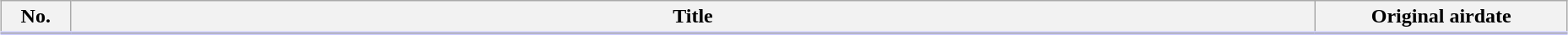<table class="wikitable" style="width:98%; margin:auto; background:#FFF;">
<tr style="border-bottom: 3px solid #CCF;">
<th style="width:3em;">No.</th>
<th>Title</th>
<th style="width:12em;">Original airdate</th>
</tr>
<tr>
</tr>
</table>
